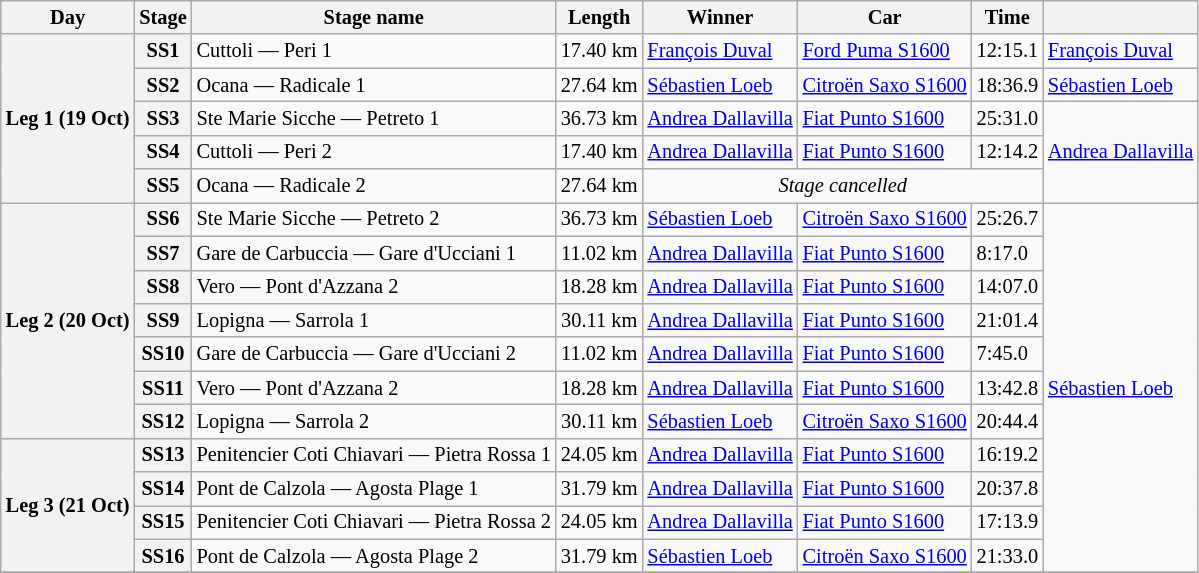<table class="wikitable" style="font-size: 85%;">
<tr>
<th>Day</th>
<th>Stage</th>
<th>Stage name</th>
<th>Length</th>
<th>Winner</th>
<th>Car</th>
<th>Time</th>
<th></th>
</tr>
<tr>
<th rowspan="5">Leg 1 (19 Oct)</th>
<th>SS1</th>
<td>Cuttoli — Peri 1</td>
<td align="center">17.40 km</td>
<td> <a href='#'>François Duval</a></td>
<td><a href='#'>Ford Puma S1600</a></td>
<td>12:15.1</td>
<td rowspan="1"> <a href='#'>François Duval</a></td>
</tr>
<tr>
<th>SS2</th>
<td>Ocana — Radicale 1</td>
<td align="center">27.64 km</td>
<td> <a href='#'>Sébastien Loeb</a></td>
<td><a href='#'>Citroën Saxo S1600</a></td>
<td>18:36.9</td>
<td rowspan="1"> <a href='#'>Sébastien Loeb</a></td>
</tr>
<tr>
<th>SS3</th>
<td>Ste Marie Sicche — Petreto 1</td>
<td align="center">36.73 km</td>
<td> <a href='#'>Andrea Dallavilla</a></td>
<td><a href='#'>Fiat Punto S1600</a></td>
<td>25:31.0</td>
<td rowspan="3"> <a href='#'>Andrea Dallavilla</a></td>
</tr>
<tr>
<th>SS4</th>
<td>Cuttoli — Peri 2</td>
<td align="center">17.40 km</td>
<td> <a href='#'>Andrea Dallavilla</a></td>
<td><a href='#'>Fiat Punto S1600</a></td>
<td>12:14.2</td>
</tr>
<tr>
<th>SS5</th>
<td>Ocana — Radicale 2</td>
<td align="center">27.64 km</td>
<td colspan="3" align="center"><em>Stage cancelled</em></td>
</tr>
<tr>
<th rowspan="7">Leg 2 (20 Oct)</th>
<th>SS6</th>
<td>Ste Marie Sicche — Petreto 2</td>
<td align="center">36.73 km</td>
<td> <a href='#'>Sébastien Loeb</a></td>
<td><a href='#'>Citroën Saxo S1600</a></td>
<td>25:26.7</td>
<td rowspan="11"> <a href='#'>Sébastien Loeb</a></td>
</tr>
<tr>
<th>SS7</th>
<td>Gare de Carbuccia — Gare d'Ucciani 1</td>
<td align="center">11.02 km</td>
<td> <a href='#'>Andrea Dallavilla</a></td>
<td><a href='#'>Fiat Punto S1600</a></td>
<td>8:17.0</td>
</tr>
<tr>
<th>SS8</th>
<td>Vero — Pont d'Azzana 2</td>
<td align="center">18.28 km</td>
<td> <a href='#'>Andrea Dallavilla</a></td>
<td><a href='#'>Fiat Punto S1600</a></td>
<td>14:07.0</td>
</tr>
<tr>
<th>SS9</th>
<td>Lopigna — Sarrola 1</td>
<td align="center">30.11 km</td>
<td> <a href='#'>Andrea Dallavilla</a></td>
<td><a href='#'>Fiat Punto S1600</a></td>
<td>21:01.4</td>
</tr>
<tr>
<th>SS10</th>
<td>Gare de Carbuccia — Gare d'Ucciani 2</td>
<td align="center">11.02 km</td>
<td> <a href='#'>Andrea Dallavilla</a></td>
<td><a href='#'>Fiat Punto S1600</a></td>
<td>7:45.0</td>
</tr>
<tr>
<th>SS11</th>
<td>Vero — Pont d'Azzana 2</td>
<td align="center">18.28 km</td>
<td> <a href='#'>Andrea Dallavilla</a></td>
<td><a href='#'>Fiat Punto S1600</a></td>
<td>13:42.8</td>
</tr>
<tr>
<th>SS12</th>
<td>Lopigna — Sarrola 2</td>
<td align="center">30.11 km</td>
<td> <a href='#'>Sébastien Loeb</a></td>
<td><a href='#'>Citroën Saxo S1600</a></td>
<td>20:44.4</td>
</tr>
<tr>
<th rowspan="4">Leg 3 (21 Oct)</th>
<th>SS13</th>
<td>Penitencier Coti Chiavari — Pietra Rossa 1</td>
<td align="center">24.05 km</td>
<td> <a href='#'>Andrea Dallavilla</a></td>
<td><a href='#'>Fiat Punto S1600</a></td>
<td>16:19.2</td>
</tr>
<tr>
<th>SS14</th>
<td>Pont de Calzola — Agosta Plage 1</td>
<td align="center">31.79 km</td>
<td> <a href='#'>Andrea Dallavilla</a></td>
<td><a href='#'>Fiat Punto S1600</a></td>
<td>20:37.8</td>
</tr>
<tr>
<th>SS15</th>
<td>Penitencier Coti Chiavari — Pietra Rossa 2</td>
<td align="center">24.05 km</td>
<td> <a href='#'>Andrea Dallavilla</a></td>
<td><a href='#'>Fiat Punto S1600</a></td>
<td>17:13.9</td>
</tr>
<tr>
<th>SS16</th>
<td>Pont de Calzola — Agosta Plage 2</td>
<td align="center">31.79 km</td>
<td> <a href='#'>Sébastien Loeb</a></td>
<td><a href='#'>Citroën Saxo S1600</a></td>
<td>21:33.0</td>
</tr>
<tr>
</tr>
</table>
